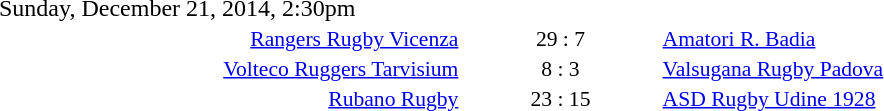<table style="width:70%;" cellspacing="1">
<tr>
<th width=35%></th>
<th width=15%></th>
<th></th>
</tr>
<tr>
<td>Sunday, December 21, 2014, 2:30pm</td>
</tr>
<tr style=font-size:90%>
<td align=right><a href='#'>Rangers Rugby Vicenza</a></td>
<td align=center>29 : 7</td>
<td><a href='#'>Amatori R. Badia</a></td>
</tr>
<tr style=font-size:90%>
<td align=right><a href='#'>Volteco Ruggers Tarvisium</a></td>
<td align=center>8 : 3</td>
<td><a href='#'>Valsugana Rugby Padova</a></td>
</tr>
<tr style=font-size:90%>
<td align=right><a href='#'>Rubano Rugby</a></td>
<td align=center>23 : 15</td>
<td><a href='#'>ASD Rugby Udine 1928</a></td>
</tr>
</table>
